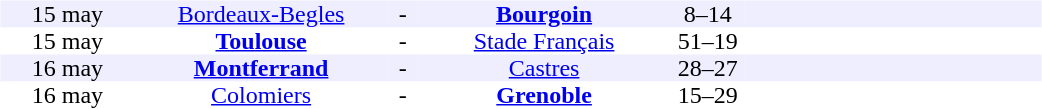<table width=700>
<tr>
<td width=700 valign="top"><br><table border=0 cellspacing=0 cellpadding=0 style="font-size: 100%; border-collapse: collapse;" width=100%>
<tr align=center bgcolor=#EEEEFF>
<td width=90>15 may</td>
<td width=170><a href='#'>Bordeaux-Begles</a></td>
<td width=20>-</td>
<td width=170><strong><a href='#'>Bourgoin</a></strong></td>
<td width=50>8–14</td>
<td width=200></td>
</tr>
<tr align=center bgcolor=#FFFFFF>
<td width=90>15 may</td>
<td width=170><strong><a href='#'>Toulouse</a></strong></td>
<td width=20>-</td>
<td width=170><a href='#'>Stade Français</a></td>
<td width=50>51–19</td>
<td width=200></td>
</tr>
<tr align=center bgcolor=#EEEEFF>
<td width=90>16 may</td>
<td width=170><strong><a href='#'>Montferrand</a></strong></td>
<td width=20>-</td>
<td width=170><a href='#'>Castres</a></td>
<td width=50>28–27</td>
<td width=200></td>
</tr>
<tr align=center bgcolor=#FFFFFF>
<td width=90>16 may</td>
<td width=170><a href='#'>Colomiers</a></td>
<td width=20>-</td>
<td width=170><strong><a href='#'>Grenoble</a></strong></td>
<td width=50>15–29</td>
<td width=200></td>
</tr>
</table>
</td>
</tr>
</table>
